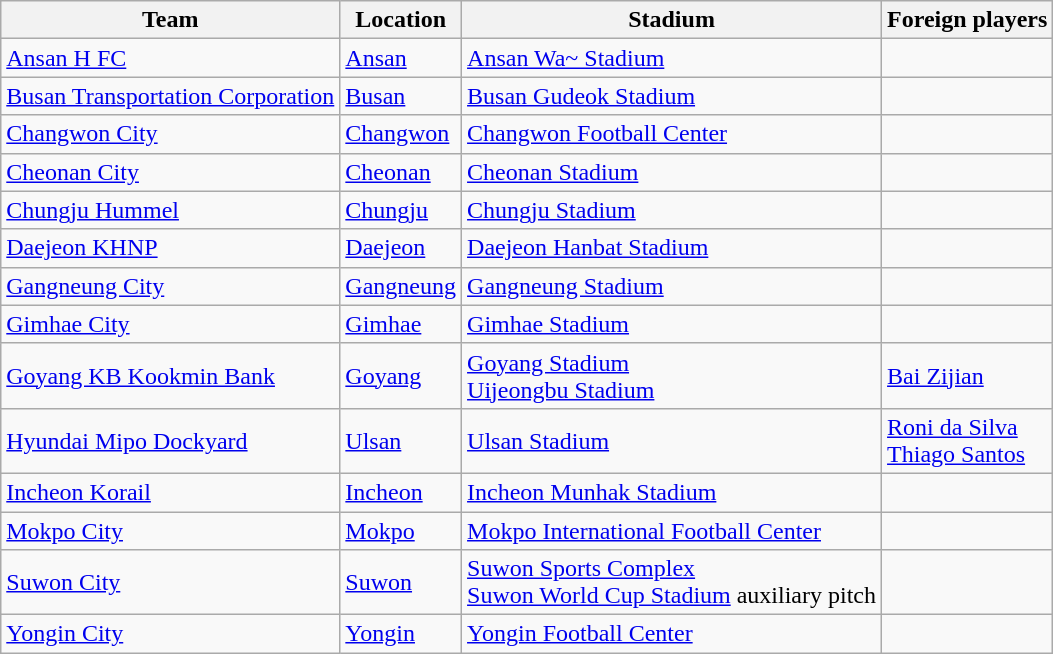<table class="wikitable sortable" style="text-align: left;">
<tr>
<th>Team</th>
<th>Location</th>
<th>Stadium</th>
<th>Foreign players</th>
</tr>
<tr>
<td><a href='#'>Ansan H FC</a></td>
<td><a href='#'>Ansan</a></td>
<td><a href='#'>Ansan Wa~ Stadium</a></td>
<td></td>
</tr>
<tr>
<td><a href='#'>Busan Transportation Corporation</a></td>
<td><a href='#'>Busan</a></td>
<td><a href='#'>Busan Gudeok Stadium</a></td>
<td></td>
</tr>
<tr>
<td><a href='#'>Changwon City</a></td>
<td><a href='#'>Changwon</a></td>
<td><a href='#'>Changwon Football Center</a></td>
<td></td>
</tr>
<tr>
<td><a href='#'>Cheonan City</a></td>
<td><a href='#'>Cheonan</a></td>
<td><a href='#'>Cheonan Stadium</a></td>
<td></td>
</tr>
<tr>
<td><a href='#'>Chungju Hummel</a></td>
<td><a href='#'>Chungju</a></td>
<td><a href='#'>Chungju Stadium</a></td>
<td></td>
</tr>
<tr>
<td><a href='#'>Daejeon KHNP</a></td>
<td><a href='#'>Daejeon</a></td>
<td><a href='#'>Daejeon Hanbat Stadium</a></td>
<td></td>
</tr>
<tr>
<td><a href='#'>Gangneung City</a></td>
<td><a href='#'>Gangneung</a></td>
<td><a href='#'>Gangneung Stadium</a></td>
<td></td>
</tr>
<tr>
<td><a href='#'>Gimhae City</a></td>
<td><a href='#'>Gimhae</a></td>
<td><a href='#'>Gimhae Stadium</a></td>
<td></td>
</tr>
<tr>
<td><a href='#'>Goyang KB Kookmin Bank</a></td>
<td><a href='#'>Goyang</a></td>
<td><a href='#'>Goyang Stadium</a> <br> <a href='#'>Uijeongbu Stadium</a></td>
<td> <a href='#'>Bai Zijian</a></td>
</tr>
<tr>
<td><a href='#'>Hyundai Mipo Dockyard</a></td>
<td><a href='#'>Ulsan</a></td>
<td><a href='#'>Ulsan Stadium</a></td>
<td> <a href='#'>Roni da Silva</a><br> <a href='#'>Thiago Santos</a></td>
</tr>
<tr>
<td><a href='#'>Incheon Korail</a></td>
<td><a href='#'>Incheon</a></td>
<td><a href='#'>Incheon Munhak Stadium</a></td>
<td></td>
</tr>
<tr>
<td><a href='#'>Mokpo City</a></td>
<td><a href='#'>Mokpo</a></td>
<td><a href='#'>Mokpo International Football Center</a></td>
<td></td>
</tr>
<tr>
<td><a href='#'>Suwon City</a></td>
<td><a href='#'>Suwon</a></td>
<td><a href='#'>Suwon Sports Complex</a> <br> <a href='#'>Suwon World Cup Stadium</a> auxiliary pitch</td>
<td></td>
</tr>
<tr>
<td><a href='#'>Yongin City</a></td>
<td><a href='#'>Yongin</a></td>
<td><a href='#'>Yongin Football Center</a></td>
<td></td>
</tr>
</table>
